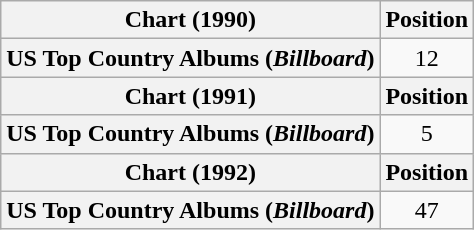<table class="wikitable plainrowheaders" style="text-align:center">
<tr>
<th scope="col">Chart (1990)</th>
<th scope="col">Position</th>
</tr>
<tr>
<th scope="row">US Top Country Albums (<em>Billboard</em>)</th>
<td>12</td>
</tr>
<tr>
<th scope="col">Chart (1991)</th>
<th scope="col">Position</th>
</tr>
<tr>
<th scope="row">US Top Country Albums (<em>Billboard</em>)</th>
<td>5</td>
</tr>
<tr>
<th scope="col">Chart (1992)</th>
<th scope="col">Position</th>
</tr>
<tr>
<th scope="row">US Top Country Albums (<em>Billboard</em>)</th>
<td>47</td>
</tr>
</table>
